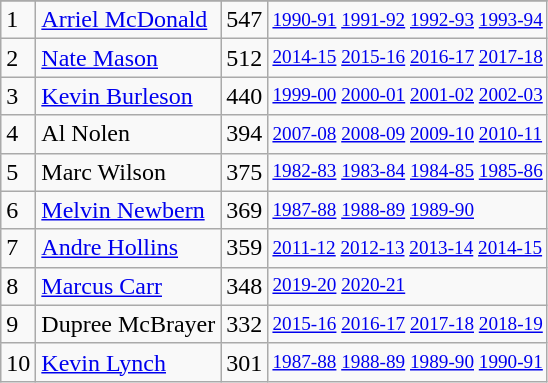<table class="wikitable">
<tr>
</tr>
<tr>
<td>1</td>
<td><a href='#'>Arriel McDonald</a></td>
<td>547</td>
<td style="font-size:80%;"><a href='#'>1990-91</a> <a href='#'>1991-92</a> <a href='#'>1992-93</a> <a href='#'>1993-94</a></td>
</tr>
<tr>
<td>2</td>
<td><a href='#'>Nate Mason</a></td>
<td>512</td>
<td style="font-size:80%;"><a href='#'>2014-15</a> <a href='#'>2015-16</a> <a href='#'>2016-17</a> <a href='#'>2017-18</a></td>
</tr>
<tr>
<td>3</td>
<td><a href='#'>Kevin Burleson</a></td>
<td>440</td>
<td style="font-size:80%;"><a href='#'>1999-00</a> <a href='#'>2000-01</a> <a href='#'>2001-02</a> <a href='#'>2002-03</a></td>
</tr>
<tr>
<td>4</td>
<td>Al Nolen</td>
<td>394</td>
<td style="font-size:80%;"><a href='#'>2007-08</a> <a href='#'>2008-09</a> <a href='#'>2009-10</a> <a href='#'>2010-11</a></td>
</tr>
<tr>
<td>5</td>
<td>Marc Wilson</td>
<td>375</td>
<td style="font-size:80%;"><a href='#'>1982-83</a> <a href='#'>1983-84</a> <a href='#'>1984-85</a> <a href='#'>1985-86</a></td>
</tr>
<tr>
<td>6</td>
<td><a href='#'>Melvin Newbern</a></td>
<td>369</td>
<td style="font-size:80%;"><a href='#'>1987-88</a> <a href='#'>1988-89</a> <a href='#'>1989-90</a></td>
</tr>
<tr>
<td>7</td>
<td><a href='#'>Andre Hollins</a></td>
<td>359</td>
<td style="font-size:80%;"><a href='#'>2011-12</a> <a href='#'>2012-13</a> <a href='#'>2013-14</a> <a href='#'>2014-15</a></td>
</tr>
<tr>
<td>8</td>
<td><a href='#'>Marcus Carr</a></td>
<td>348</td>
<td style="font-size:80%;"><a href='#'>2019-20</a> <a href='#'>2020-21</a></td>
</tr>
<tr>
<td>9</td>
<td>Dupree McBrayer</td>
<td>332</td>
<td style="font-size:80%;"><a href='#'>2015-16</a> <a href='#'>2016-17</a> <a href='#'>2017-18</a> <a href='#'>2018-19</a></td>
</tr>
<tr>
<td>10</td>
<td><a href='#'>Kevin Lynch</a></td>
<td>301</td>
<td style="font-size:80%;"><a href='#'>1987-88</a> <a href='#'>1988-89</a> <a href='#'>1989-90</a> <a href='#'>1990-91</a></td>
</tr>
</table>
